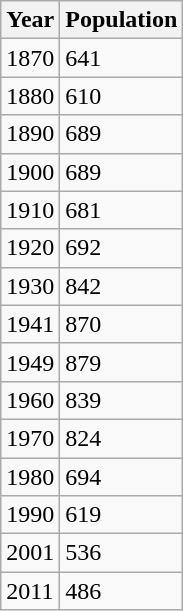<table class="wikitable">
<tr>
<th>Year</th>
<th>Population</th>
</tr>
<tr>
<td>1870</td>
<td>641</td>
</tr>
<tr>
<td>1880</td>
<td>610</td>
</tr>
<tr>
<td>1890</td>
<td>689</td>
</tr>
<tr>
<td>1900</td>
<td>689</td>
</tr>
<tr>
<td>1910</td>
<td>681</td>
</tr>
<tr>
<td>1920</td>
<td>692</td>
</tr>
<tr>
<td>1930</td>
<td>842</td>
</tr>
<tr>
<td>1941</td>
<td>870</td>
</tr>
<tr>
<td>1949</td>
<td>879</td>
</tr>
<tr>
<td>1960</td>
<td>839</td>
</tr>
<tr>
<td>1970</td>
<td>824</td>
</tr>
<tr>
<td>1980</td>
<td>694</td>
</tr>
<tr>
<td>1990</td>
<td>619</td>
</tr>
<tr>
<td>2001</td>
<td>536</td>
</tr>
<tr>
<td>2011</td>
<td>486</td>
</tr>
</table>
